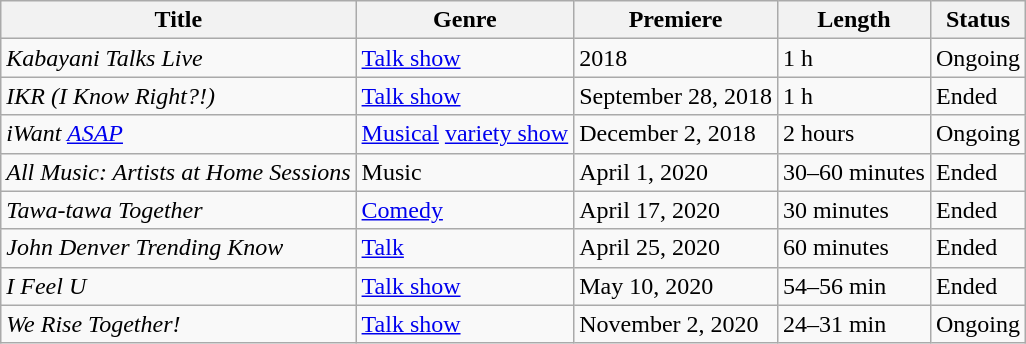<table class="wikitable sortable" style="width:auto;">
<tr>
<th>Title</th>
<th>Genre</th>
<th>Premiere</th>
<th>Length</th>
<th>Status</th>
</tr>
<tr>
<td><em>Kabayani Talks Live</em></td>
<td><a href='#'>Talk show</a></td>
<td>2018</td>
<td>1 h</td>
<td>Ongoing</td>
</tr>
<tr>
<td><em>IKR (I Know Right?!)</em></td>
<td><a href='#'>Talk show</a></td>
<td>September 28, 2018</td>
<td>1 h</td>
<td>Ended</td>
</tr>
<tr>
<td><em>iWant <a href='#'>ASAP</a></em></td>
<td><a href='#'>Musical</a> <a href='#'>variety show</a></td>
<td>December 2, 2018</td>
<td>2 hours</td>
<td>Ongoing</td>
</tr>
<tr>
<td><em>All Music: Artists at Home Sessions</em></td>
<td>Music</td>
<td>April 1, 2020</td>
<td>30–60 minutes</td>
<td>Ended</td>
</tr>
<tr>
<td><em>Tawa-tawa Together</em></td>
<td><a href='#'>Comedy</a></td>
<td>April 17, 2020</td>
<td>30 minutes</td>
<td>Ended</td>
</tr>
<tr>
<td><em>John Denver Trending Know</em></td>
<td><a href='#'>Talk</a></td>
<td>April 25, 2020</td>
<td>60 minutes</td>
<td>Ended</td>
</tr>
<tr>
<td><em>I Feel U</em></td>
<td><a href='#'>Talk show</a></td>
<td>May 10, 2020</td>
<td>54–56 min</td>
<td>Ended</td>
</tr>
<tr>
<td><em>We Rise Together!</em></td>
<td><a href='#'>Talk show</a></td>
<td>November 2, 2020</td>
<td>24–31 min</td>
<td>Ongoing</td>
</tr>
</table>
